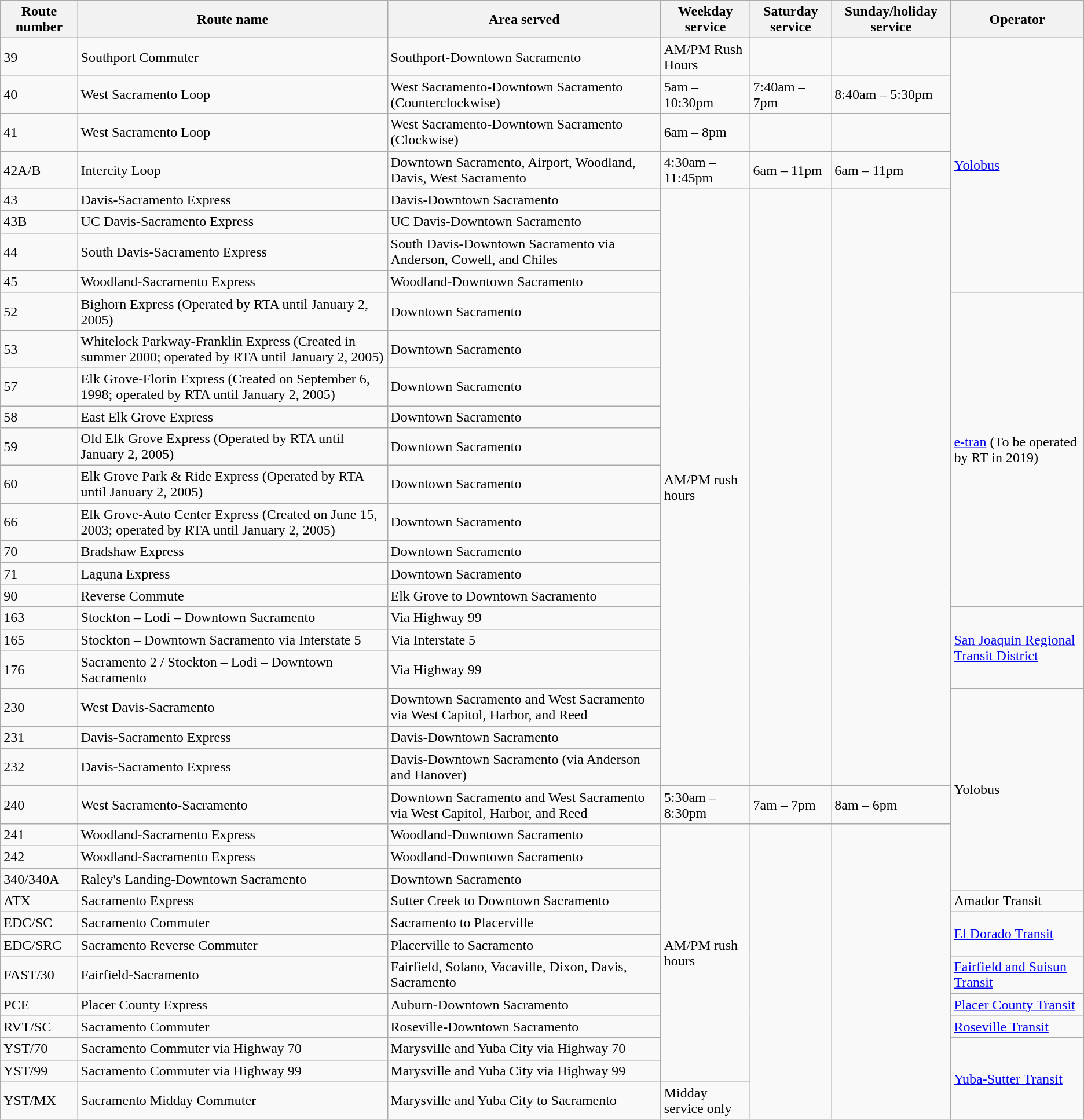<table class="wikitable">
<tr>
<th>Route number</th>
<th>Route name</th>
<th>Area served</th>
<th>Weekday service</th>
<th>Saturday service</th>
<th>Sunday/holiday service</th>
<th>Operator</th>
</tr>
<tr>
<td>39</td>
<td>Southport Commuter</td>
<td>Southport-Downtown Sacramento</td>
<td>AM/PM Rush Hours</td>
<td></td>
<td></td>
<td rowspan=8><a href='#'>Yolobus</a></td>
</tr>
<tr>
<td>40</td>
<td>West Sacramento Loop</td>
<td>West Sacramento-Downtown Sacramento (Counterclockwise)</td>
<td>5am – 10:30pm</td>
<td>7:40am – 7pm</td>
<td>8:40am – 5:30pm</td>
</tr>
<tr>
<td>41</td>
<td>West Sacramento Loop</td>
<td>West Sacramento-Downtown Sacramento (Clockwise)</td>
<td>6am – 8pm</td>
<td></td>
<td></td>
</tr>
<tr>
<td>42A/B</td>
<td>Intercity Loop</td>
<td>Downtown Sacramento, Airport, Woodland, Davis, West Sacramento</td>
<td>4:30am – 11:45pm</td>
<td>6am – 11pm</td>
<td>6am – 11pm</td>
</tr>
<tr>
<td>43</td>
<td>Davis-Sacramento Express</td>
<td>Davis-Downtown Sacramento</td>
<td rowspan=20>AM/PM rush hours</td>
<td rowspan=20></td>
<td rowspan=20></td>
</tr>
<tr>
<td>43B</td>
<td>UC Davis-Sacramento Express</td>
<td>UC Davis-Downtown Sacramento</td>
</tr>
<tr>
<td>44</td>
<td>South Davis-Sacramento Express</td>
<td>South Davis-Downtown Sacramento via Anderson, Cowell, and Chiles</td>
</tr>
<tr>
<td>45</td>
<td>Woodland-Sacramento Express</td>
<td>Woodland-Downtown Sacramento</td>
</tr>
<tr>
<td>52</td>
<td>Bighorn Express (Operated by RTA until January 2, 2005)</td>
<td>Downtown Sacramento</td>
<td rowspan=10><a href='#'>e-tran</a> (To be operated by RT in 2019)</td>
</tr>
<tr>
<td>53</td>
<td>Whitelock Parkway-Franklin Express (Created in summer 2000; operated by RTA until January 2, 2005)</td>
<td>Downtown Sacramento</td>
</tr>
<tr>
<td>57</td>
<td>Elk Grove-Florin Express (Created on September 6, 1998; operated by RTA until January 2, 2005)</td>
<td>Downtown Sacramento</td>
</tr>
<tr>
<td>58</td>
<td>East Elk Grove Express</td>
<td>Downtown Sacramento</td>
</tr>
<tr>
<td>59</td>
<td>Old Elk Grove Express (Operated by RTA until January 2, 2005)</td>
<td>Downtown Sacramento</td>
</tr>
<tr>
<td>60</td>
<td>Elk Grove Park & Ride Express (Operated by RTA until January 2, 2005)</td>
<td>Downtown Sacramento</td>
</tr>
<tr>
<td>66</td>
<td>Elk Grove-Auto Center Express (Created on June 15, 2003; operated by RTA until January 2, 2005)</td>
<td>Downtown Sacramento</td>
</tr>
<tr>
<td>70</td>
<td>Bradshaw Express</td>
<td>Downtown Sacramento</td>
</tr>
<tr>
<td>71</td>
<td>Laguna Express</td>
<td>Downtown Sacramento</td>
</tr>
<tr>
<td>90</td>
<td>Reverse Commute</td>
<td>Elk Grove to Downtown Sacramento</td>
</tr>
<tr>
<td>163</td>
<td>Stockton – Lodi – Downtown Sacramento</td>
<td>Via Highway 99</td>
<td rowspan=3><a href='#'>San Joaquin Regional Transit District</a></td>
</tr>
<tr>
<td>165</td>
<td>Stockton – Downtown Sacramento via Interstate 5</td>
<td>Via Interstate 5</td>
</tr>
<tr>
<td>176</td>
<td>Sacramento 2 / Stockton – Lodi – Downtown Sacramento</td>
<td>Via Highway 99</td>
</tr>
<tr>
<td>230</td>
<td>West Davis-Sacramento</td>
<td>Downtown Sacramento and West Sacramento via West Capitol, Harbor, and Reed</td>
<td rowspan=7>Yolobus</td>
</tr>
<tr>
<td>231</td>
<td>Davis-Sacramento Express</td>
<td>Davis-Downtown Sacramento</td>
</tr>
<tr>
<td>232</td>
<td>Davis-Sacramento Express</td>
<td>Davis-Downtown Sacramento (via Anderson and Hanover)</td>
</tr>
<tr>
<td>240</td>
<td>West Sacramento-Sacramento</td>
<td>Downtown Sacramento and West Sacramento via West Capitol, Harbor, and Reed</td>
<td>5:30am – 8:30pm</td>
<td>7am – 7pm</td>
<td>8am – 6pm</td>
</tr>
<tr>
<td>241</td>
<td>Woodland-Sacramento Express</td>
<td>Woodland-Downtown Sacramento</td>
<td rowspan=11>AM/PM rush hours</td>
<td rowspan=12></td>
<td rowspan=12></td>
</tr>
<tr>
<td>242</td>
<td>Woodland-Sacramento Express</td>
<td>Woodland-Downtown Sacramento</td>
</tr>
<tr>
<td>340/340A</td>
<td>Raley's Landing-Downtown Sacramento</td>
<td>Downtown Sacramento</td>
</tr>
<tr>
<td>ATX</td>
<td>Sacramento Express</td>
<td>Sutter Creek to Downtown Sacramento</td>
<td>Amador Transit</td>
</tr>
<tr>
<td>EDC/SC</td>
<td>Sacramento Commuter</td>
<td>Sacramento to Placerville</td>
<td rowspan=2><a href='#'>El Dorado Transit</a></td>
</tr>
<tr>
<td>EDC/SRC</td>
<td>Sacramento Reverse Commuter</td>
<td>Placerville to Sacramento</td>
</tr>
<tr>
<td>FAST/30</td>
<td>Fairfield-Sacramento</td>
<td>Fairfield, Solano, Vacaville, Dixon, Davis, Sacramento</td>
<td><a href='#'>Fairfield and Suisun Transit</a></td>
</tr>
<tr>
<td>PCE</td>
<td>Placer County Express</td>
<td>Auburn-Downtown Sacramento</td>
<td><a href='#'>Placer County Transit</a></td>
</tr>
<tr>
<td>RVT/SC</td>
<td>Sacramento Commuter</td>
<td>Roseville-Downtown Sacramento</td>
<td><a href='#'>Roseville Transit</a></td>
</tr>
<tr>
<td>YST/70</td>
<td>Sacramento Commuter via Highway 70</td>
<td>Marysville and Yuba City via Highway 70</td>
<td rowspan=3><a href='#'>Yuba-Sutter Transit</a></td>
</tr>
<tr>
<td>YST/99</td>
<td>Sacramento Commuter via Highway 99</td>
<td>Marysville and Yuba City via Highway 99</td>
</tr>
<tr>
<td>YST/MX</td>
<td>Sacramento Midday Commuter</td>
<td>Marysville and Yuba City to Sacramento</td>
<td>Midday service only</td>
</tr>
</table>
